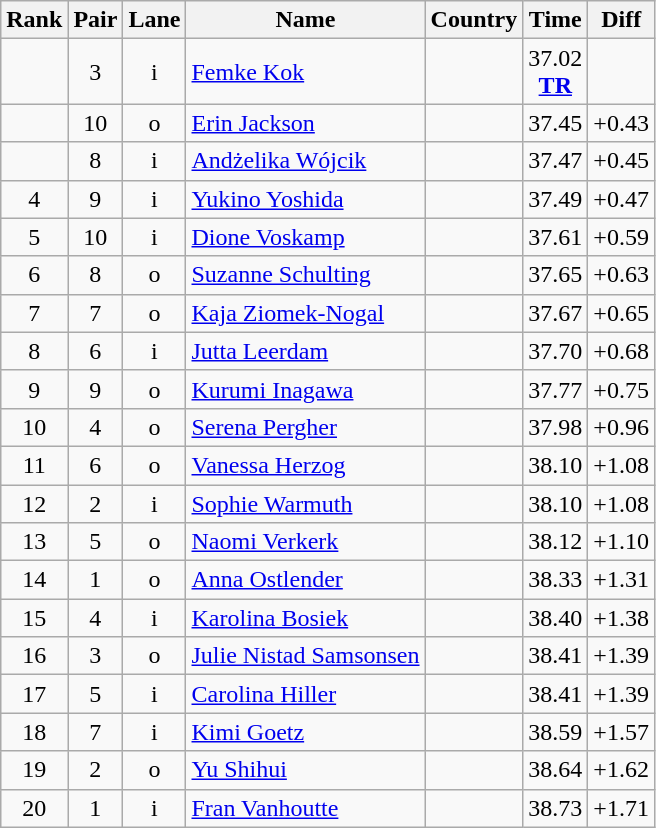<table class="wikitable sortable" style="text-align:center">
<tr>
<th>Rank</th>
<th>Pair</th>
<th>Lane</th>
<th>Name</th>
<th>Country</th>
<th>Time</th>
<th>Diff</th>
</tr>
<tr>
<td></td>
<td>3</td>
<td>i</td>
<td align=left><a href='#'>Femke Kok</a></td>
<td align=left></td>
<td>37.02<br><strong><a href='#'>TR</a></strong></td>
<td></td>
</tr>
<tr>
<td></td>
<td>10</td>
<td>o</td>
<td align=left><a href='#'>Erin Jackson</a></td>
<td align=left></td>
<td>37.45</td>
<td>+0.43</td>
</tr>
<tr>
<td></td>
<td>8</td>
<td>i</td>
<td align=left><a href='#'>Andżelika Wójcik</a></td>
<td align=left></td>
<td>37.47</td>
<td>+0.45</td>
</tr>
<tr>
<td>4</td>
<td>9</td>
<td>i</td>
<td align=left><a href='#'>Yukino Yoshida</a></td>
<td align=left></td>
<td>37.49</td>
<td>+0.47</td>
</tr>
<tr>
<td>5</td>
<td>10</td>
<td>i</td>
<td align=left><a href='#'>Dione Voskamp</a></td>
<td align=left></td>
<td>37.61</td>
<td>+0.59</td>
</tr>
<tr>
<td>6</td>
<td>8</td>
<td>o</td>
<td align=left><a href='#'>Suzanne Schulting</a></td>
<td align=left></td>
<td>37.65</td>
<td>+0.63</td>
</tr>
<tr>
<td>7</td>
<td>7</td>
<td>o</td>
<td align=left><a href='#'>Kaja Ziomek-Nogal</a></td>
<td align=left></td>
<td>37.67</td>
<td>+0.65</td>
</tr>
<tr>
<td>8</td>
<td>6</td>
<td>i</td>
<td align=left><a href='#'>Jutta Leerdam</a></td>
<td align=left></td>
<td>37.70</td>
<td>+0.68</td>
</tr>
<tr>
<td>9</td>
<td>9</td>
<td>o</td>
<td align=left><a href='#'>Kurumi Inagawa</a></td>
<td align=left></td>
<td>37.77</td>
<td>+0.75</td>
</tr>
<tr>
<td>10</td>
<td>4</td>
<td>o</td>
<td align=left><a href='#'>Serena Pergher</a></td>
<td align=left></td>
<td>37.98</td>
<td>+0.96</td>
</tr>
<tr>
<td>11</td>
<td>6</td>
<td>o</td>
<td align=left><a href='#'>Vanessa Herzog</a></td>
<td align=left></td>
<td>38.10</td>
<td>+1.08</td>
</tr>
<tr>
<td>12</td>
<td>2</td>
<td>i</td>
<td align=left><a href='#'>Sophie Warmuth</a></td>
<td align=left></td>
<td>38.10</td>
<td>+1.08</td>
</tr>
<tr>
<td>13</td>
<td>5</td>
<td>o</td>
<td align=left><a href='#'>Naomi Verkerk</a></td>
<td align=left></td>
<td>38.12</td>
<td>+1.10</td>
</tr>
<tr>
<td>14</td>
<td>1</td>
<td>o</td>
<td align=left><a href='#'>Anna Ostlender</a></td>
<td align=left></td>
<td>38.33</td>
<td>+1.31</td>
</tr>
<tr>
<td>15</td>
<td>4</td>
<td>i</td>
<td align=left><a href='#'>Karolina Bosiek</a></td>
<td align=left></td>
<td>38.40</td>
<td>+1.38</td>
</tr>
<tr>
<td>16</td>
<td>3</td>
<td>o</td>
<td align=left><a href='#'>Julie Nistad Samsonsen</a></td>
<td align=left></td>
<td>38.41</td>
<td>+1.39</td>
</tr>
<tr>
<td>17</td>
<td>5</td>
<td>i</td>
<td align=left><a href='#'>Carolina Hiller</a></td>
<td align=left></td>
<td>38.41</td>
<td>+1.39</td>
</tr>
<tr>
<td>18</td>
<td>7</td>
<td>i</td>
<td align=left><a href='#'>Kimi Goetz</a></td>
<td align=left></td>
<td>38.59</td>
<td>+1.57</td>
</tr>
<tr>
<td>19</td>
<td>2</td>
<td>o</td>
<td align=left><a href='#'>Yu Shihui</a></td>
<td align=left></td>
<td>38.64</td>
<td>+1.62</td>
</tr>
<tr>
<td>20</td>
<td>1</td>
<td>i</td>
<td align=left><a href='#'>Fran Vanhoutte</a></td>
<td align=left></td>
<td>38.73</td>
<td>+1.71</td>
</tr>
</table>
